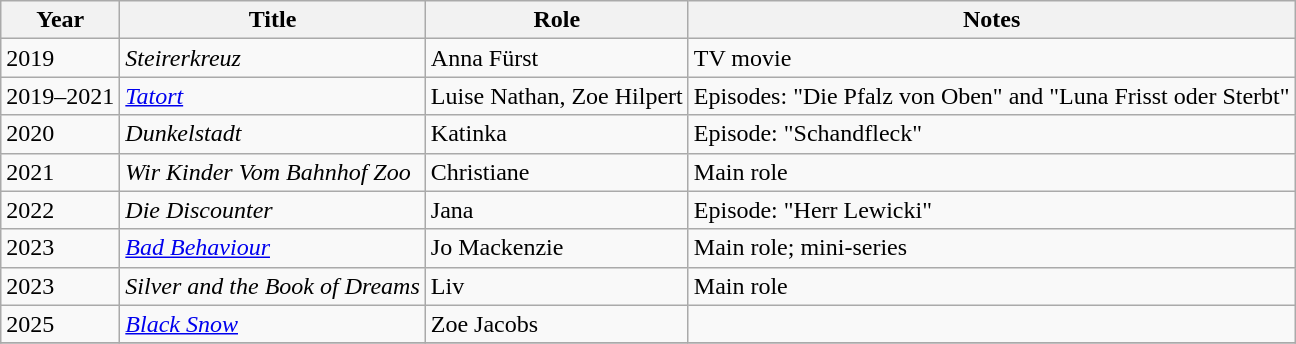<table class="wikitable sortable">
<tr>
<th>Year</th>
<th>Title</th>
<th>Role</th>
<th class="unsortable">Notes</th>
</tr>
<tr>
<td>2019</td>
<td><em>Steirerkreuz</em></td>
<td>Anna Fürst</td>
<td>TV movie</td>
</tr>
<tr>
<td>2019–2021</td>
<td><em><a href='#'>Tatort</a></em></td>
<td>Luise Nathan, Zoe Hilpert</td>
<td>Episodes: "Die Pfalz von Oben" and "Luna Frisst oder Sterbt"</td>
</tr>
<tr>
<td>2020</td>
<td><em>Dunkelstadt</em></td>
<td>Katinka</td>
<td>Episode: "Schandfleck"</td>
</tr>
<tr>
<td>2021</td>
<td><em>Wir Kinder Vom Bahnhof Zoo</em></td>
<td>Christiane</td>
<td>Main role</td>
</tr>
<tr>
<td>2022</td>
<td><em>Die Discounter</em></td>
<td>Jana</td>
<td>Episode: "Herr Lewicki"</td>
</tr>
<tr>
<td>2023</td>
<td><em><a href='#'>Bad Behaviour</a></em></td>
<td>Jo Mackenzie</td>
<td>Main role; mini-series</td>
</tr>
<tr>
<td>2023</td>
<td><em>Silver and the Book of Dreams</em></td>
<td>Liv</td>
<td>Main role</td>
</tr>
<tr>
<td>2025</td>
<td><em><a href='#'>Black Snow</a></em></td>
<td>Zoe Jacobs</td>
<td></td>
</tr>
<tr>
</tr>
</table>
